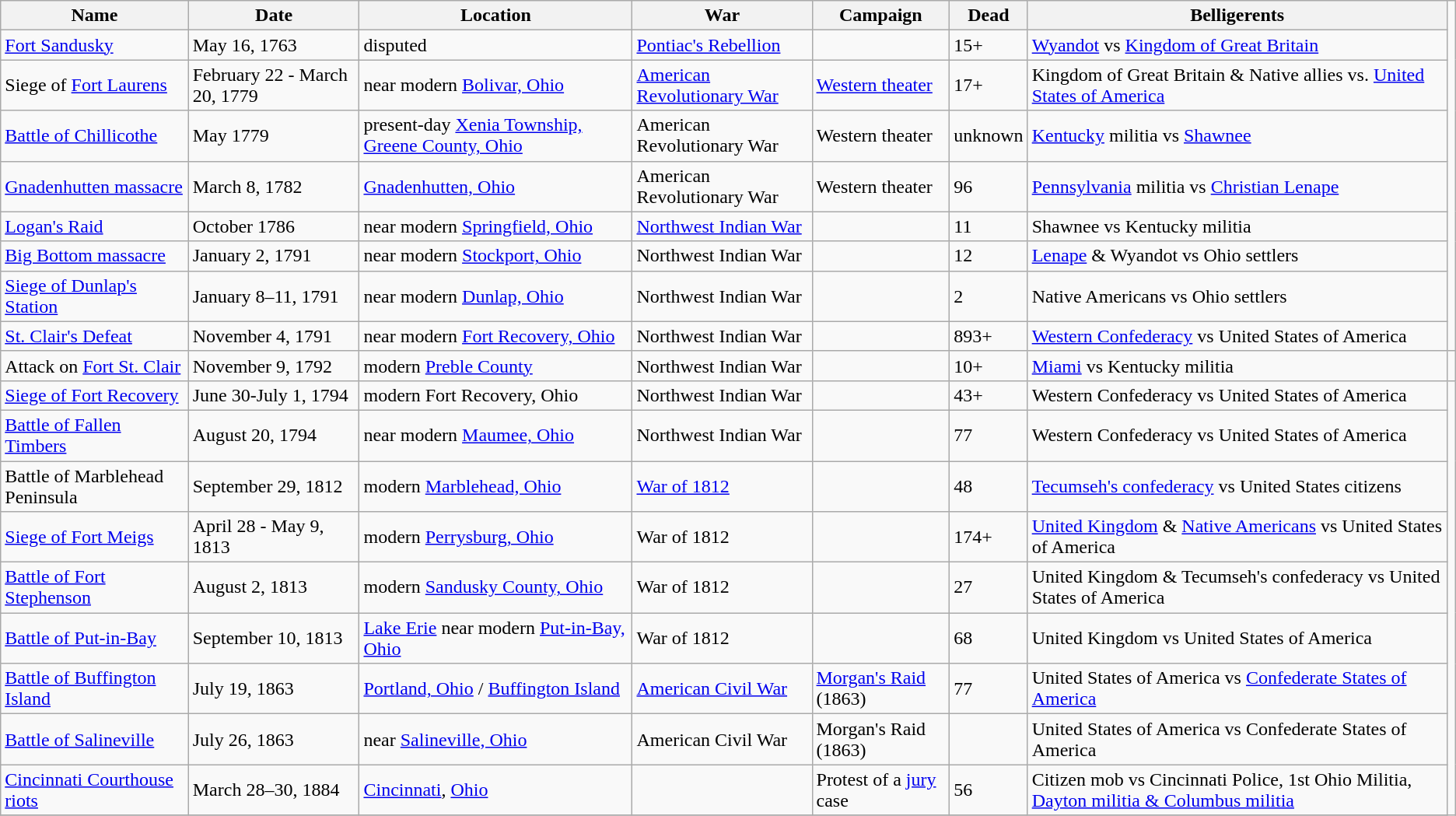<table class="wikitable sortable">
<tr>
<th>Name</th>
<th>Date</th>
<th>Location</th>
<th>War</th>
<th>Campaign</th>
<th>Dead</th>
<th>Belligerents</th>
</tr>
<tr>
<td><a href='#'>Fort Sandusky</a></td>
<td>May 16, 1763</td>
<td>disputed</td>
<td><a href='#'>Pontiac's Rebellion</a></td>
<td></td>
<td>15+</td>
<td><a href='#'>Wyandot</a> vs <a href='#'>Kingdom of Great Britain</a></td>
</tr>
<tr>
<td>Siege of <a href='#'>Fort Laurens</a></td>
<td>February 22 - March 20, 1779</td>
<td>near modern <a href='#'>Bolivar, Ohio</a></td>
<td><a href='#'>American Revolutionary War</a></td>
<td><a href='#'>Western theater</a></td>
<td>17+</td>
<td>Kingdom of Great Britain & Native allies vs. <a href='#'>United States of America</a></td>
</tr>
<tr>
<td><a href='#'>Battle of Chillicothe</a></td>
<td>May 1779</td>
<td>present-day <a href='#'>Xenia Township, Greene County, Ohio</a></td>
<td>American Revolutionary War</td>
<td>Western theater</td>
<td>unknown</td>
<td><a href='#'>Kentucky</a> militia vs <a href='#'>Shawnee</a></td>
</tr>
<tr>
<td><a href='#'>Gnadenhutten massacre</a></td>
<td>March 8, 1782</td>
<td><a href='#'>Gnadenhutten, Ohio</a></td>
<td>American Revolutionary War</td>
<td>Western theater</td>
<td>96</td>
<td><a href='#'>Pennsylvania</a> militia vs <a href='#'>Christian Lenape</a></td>
</tr>
<tr>
<td><a href='#'>Logan's Raid</a></td>
<td>October 1786</td>
<td>near modern <a href='#'>Springfield, Ohio</a></td>
<td><a href='#'>Northwest Indian War</a></td>
<td></td>
<td>11</td>
<td>Shawnee vs Kentucky militia</td>
</tr>
<tr>
<td><a href='#'>Big Bottom massacre</a></td>
<td>January 2, 1791</td>
<td>near modern <a href='#'>Stockport, Ohio</a></td>
<td>Northwest Indian War</td>
<td></td>
<td>12</td>
<td><a href='#'>Lenape</a> & Wyandot vs Ohio settlers</td>
</tr>
<tr>
<td><a href='#'>Siege of Dunlap's Station</a></td>
<td>January 8–11, 1791</td>
<td>near modern <a href='#'>Dunlap, Ohio</a></td>
<td>Northwest Indian War</td>
<td></td>
<td>2</td>
<td>Native Americans vs Ohio settlers</td>
</tr>
<tr>
<td><a href='#'>St. Clair's Defeat</a></td>
<td>November 4, 1791</td>
<td>near modern <a href='#'>Fort Recovery, Ohio</a></td>
<td>Northwest Indian War</td>
<td></td>
<td>893+</td>
<td><a href='#'>Western Confederacy</a> vs United States of America</td>
</tr>
<tr>
<td>Attack on <a href='#'>Fort St. Clair</a></td>
<td>November 9, 1792</td>
<td>modern <a href='#'>Preble County</a></td>
<td>Northwest Indian War</td>
<td></td>
<td>10+</td>
<td><a href='#'>Miami</a> vs Kentucky militia</td>
<td></td>
</tr>
<tr>
<td><a href='#'>Siege of Fort Recovery</a></td>
<td>June 30-July 1, 1794</td>
<td>modern Fort Recovery, Ohio</td>
<td>Northwest Indian War</td>
<td></td>
<td>43+</td>
<td>Western Confederacy vs United States of America</td>
</tr>
<tr>
<td><a href='#'>Battle of Fallen Timbers</a></td>
<td>August 20, 1794</td>
<td>near modern <a href='#'>Maumee, Ohio</a></td>
<td>Northwest Indian War</td>
<td></td>
<td>77</td>
<td>Western Confederacy vs United States of America</td>
</tr>
<tr>
<td>Battle of Marblehead Peninsula</td>
<td>September 29, 1812</td>
<td>modern <a href='#'>Marblehead, Ohio</a></td>
<td><a href='#'>War of 1812</a></td>
<td></td>
<td>48</td>
<td><a href='#'>Tecumseh's confederacy</a> vs United States citizens</td>
</tr>
<tr>
<td><a href='#'>Siege of Fort Meigs</a></td>
<td>April 28 - May 9, 1813</td>
<td>modern <a href='#'>Perrysburg, Ohio</a></td>
<td>War of 1812</td>
<td></td>
<td>174+</td>
<td><a href='#'>United Kingdom</a> & <a href='#'>Native Americans</a> vs United States of America</td>
</tr>
<tr>
<td><a href='#'>Battle of Fort Stephenson</a></td>
<td>August 2, 1813</td>
<td>modern <a href='#'>Sandusky County, Ohio</a></td>
<td>War of 1812</td>
<td></td>
<td>27</td>
<td>United Kingdom & Tecumseh's confederacy vs United States of America</td>
</tr>
<tr>
<td><a href='#'>Battle of Put-in-Bay</a></td>
<td>September 10, 1813</td>
<td><a href='#'>Lake Erie</a> near modern <a href='#'>Put-in-Bay, Ohio</a></td>
<td>War of 1812</td>
<td></td>
<td>68</td>
<td>United Kingdom vs United States of America</td>
</tr>
<tr>
<td><a href='#'>Battle of Buffington Island</a></td>
<td>July 19, 1863</td>
<td><a href='#'>Portland, Ohio</a> / <a href='#'>Buffington Island</a></td>
<td><a href='#'>American Civil War</a></td>
<td><a href='#'>Morgan's Raid</a> (1863)</td>
<td>77</td>
<td>United States of America vs <a href='#'>Confederate States of America</a></td>
</tr>
<tr>
<td><a href='#'>Battle of Salineville</a></td>
<td>July 26, 1863</td>
<td>near <a href='#'>Salineville, Ohio</a></td>
<td>American Civil War</td>
<td>Morgan's Raid (1863)</td>
<td></td>
<td>United States of America vs Confederate States of America</td>
</tr>
<tr>
<td><a href='#'>Cincinnati Courthouse riots</a></td>
<td>March 28–30, 1884</td>
<td><a href='#'>Cincinnati</a>, <a href='#'>Ohio</a></td>
<td></td>
<td>Protest of a <a href='#'>jury</a> case</td>
<td>56</td>
<td>Citizen mob vs Cincinnati Police, 1st Ohio Militia, <a href='#'>Dayton militia & Columbus militia</a></td>
</tr>
<tr>
</tr>
</table>
